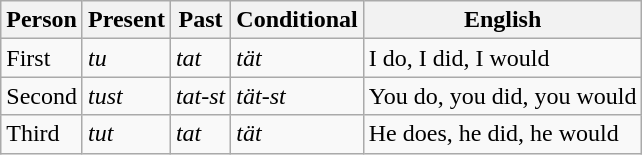<table class="wikitable mw-collapsible floatright">
<tr>
<th>Person</th>
<th>Present</th>
<th>Past</th>
<th>Conditional</th>
<th>English</th>
</tr>
<tr>
<td>First</td>
<td><em>tu</em></td>
<td><em>tat</em></td>
<td><em>tät</em></td>
<td>I do, I did, I would</td>
</tr>
<tr>
<td>Second</td>
<td><em>tust</em></td>
<td><em>tat-st</em></td>
<td><em>tät-st</em></td>
<td>You do, you did, you would</td>
</tr>
<tr>
<td>Third</td>
<td><em>tut</em></td>
<td><em>tat</em></td>
<td><em>tät</em></td>
<td>He does, he did, he would</td>
</tr>
</table>
